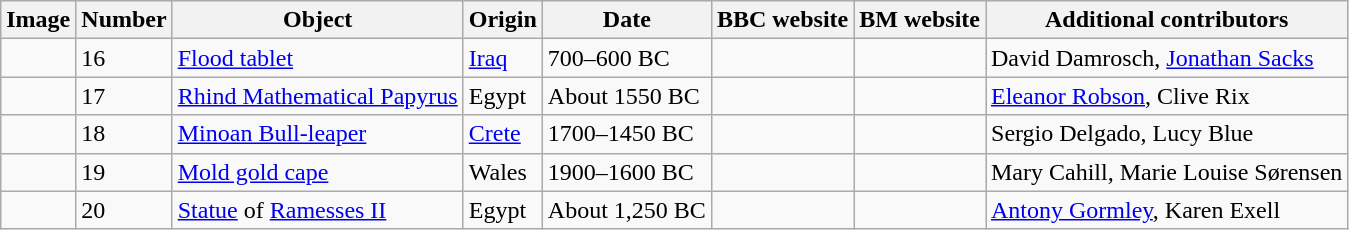<table class="wikitable">
<tr>
<th>Image</th>
<th>Number</th>
<th>Object</th>
<th>Origin</th>
<th>Date</th>
<th>BBC website</th>
<th>BM website</th>
<th>Additional contributors</th>
</tr>
<tr>
<td></td>
<td>16</td>
<td><a href='#'>Flood tablet</a></td>
<td><a href='#'>Iraq</a></td>
<td>700–600 BC</td>
<td></td>
<td></td>
<td>David Damrosch, <a href='#'>Jonathan Sacks</a></td>
</tr>
<tr>
<td></td>
<td>17</td>
<td><a href='#'>Rhind Mathematical Papyrus</a></td>
<td>Egypt</td>
<td>About 1550 BC</td>
<td></td>
<td></td>
<td><a href='#'>Eleanor Robson</a>, Clive Rix</td>
</tr>
<tr>
<td></td>
<td>18</td>
<td><a href='#'>Minoan Bull-leaper</a></td>
<td><a href='#'>Crete</a></td>
<td>1700–1450 BC</td>
<td></td>
<td></td>
<td>Sergio Delgado, Lucy Blue</td>
</tr>
<tr>
<td></td>
<td>19</td>
<td><a href='#'>Mold gold cape</a></td>
<td>Wales</td>
<td>1900–1600 BC</td>
<td></td>
<td></td>
<td>Mary Cahill, Marie Louise Sørensen</td>
</tr>
<tr>
<td></td>
<td>20</td>
<td><a href='#'>Statue</a> of <a href='#'>Ramesses II</a></td>
<td>Egypt</td>
<td>About 1,250 BC</td>
<td></td>
<td></td>
<td><a href='#'>Antony Gormley</a>, Karen Exell</td>
</tr>
</table>
